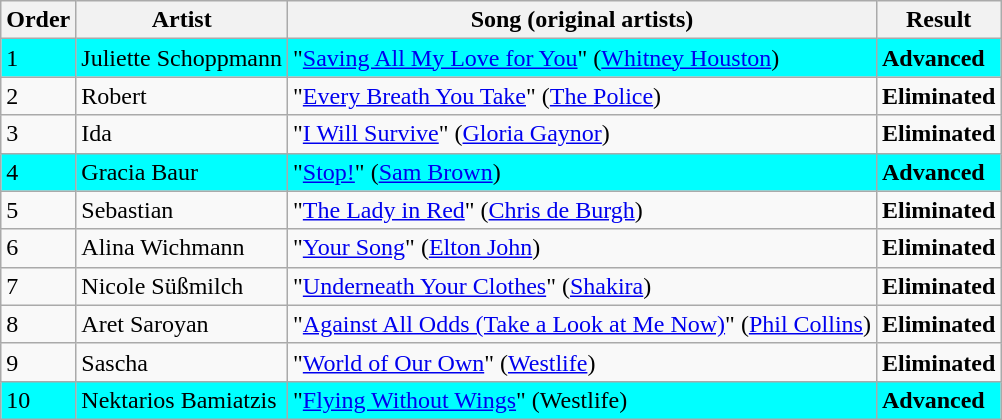<table class=wikitable>
<tr>
<th>Order</th>
<th>Artist</th>
<th>Song (original artists)</th>
<th>Result</th>
</tr>
<tr style="background:cyan;">
<td>1</td>
<td>Juliette Schoppmann</td>
<td>"<a href='#'>Saving All My Love for You</a>" (<a href='#'>Whitney Houston</a>)</td>
<td><strong>Advanced</strong></td>
</tr>
<tr>
<td>2</td>
<td>Robert</td>
<td>"<a href='#'>Every Breath You Take</a>" (<a href='#'>The Police</a>)</td>
<td><strong>Eliminated</strong></td>
</tr>
<tr>
<td>3</td>
<td>Ida</td>
<td>"<a href='#'>I Will Survive</a>" (<a href='#'>Gloria Gaynor</a>)</td>
<td><strong>Eliminated</strong></td>
</tr>
<tr style="background:cyan;">
<td>4</td>
<td>Gracia Baur</td>
<td>"<a href='#'>Stop!</a>" (<a href='#'>Sam Brown</a>)</td>
<td><strong>Advanced</strong></td>
</tr>
<tr>
<td>5</td>
<td>Sebastian</td>
<td>"<a href='#'>The Lady in Red</a>" (<a href='#'>Chris de Burgh</a>)</td>
<td><strong>Eliminated</strong></td>
</tr>
<tr>
<td>6</td>
<td>Alina Wichmann</td>
<td>"<a href='#'>Your Song</a>" (<a href='#'>Elton John</a>)</td>
<td><strong>Eliminated</strong></td>
</tr>
<tr>
<td>7</td>
<td>Nicole Süßmilch</td>
<td>"<a href='#'>Underneath Your Clothes</a>" (<a href='#'>Shakira</a>)</td>
<td><strong>Eliminated</strong></td>
</tr>
<tr>
<td>8</td>
<td>Aret Saroyan</td>
<td>"<a href='#'>Against All Odds (Take a Look at Me Now)</a>" (<a href='#'>Phil Collins</a>)</td>
<td><strong>Eliminated</strong></td>
</tr>
<tr>
<td>9</td>
<td>Sascha</td>
<td>"<a href='#'>World of Our Own</a>" (<a href='#'>Westlife</a>)</td>
<td><strong>Eliminated</strong></td>
</tr>
<tr style="background:cyan;">
<td>10</td>
<td>Nektarios Bamiatzis</td>
<td>"<a href='#'>Flying Without Wings</a>" (Westlife)</td>
<td><strong>Advanced</strong></td>
</tr>
</table>
